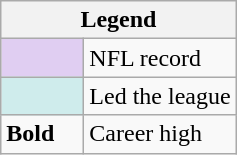<table class="wikitable">
<tr>
<th colspan="2">Legend</th>
</tr>
<tr>
<td style="background:#e0cef2; width:3em;"></td>
<td>NFL record</td>
</tr>
<tr>
<td style="background:#cfecec; width:3em;"></td>
<td>Led the league</td>
</tr>
<tr>
<td><strong>Bold</strong></td>
<td>Career high</td>
</tr>
</table>
